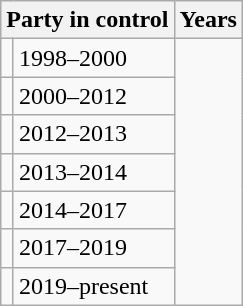<table class="wikitable">
<tr>
<th colspan="2">Party in control</th>
<th>Years</th>
</tr>
<tr>
<td></td>
<td>1998–2000</td>
</tr>
<tr>
<td></td>
<td>2000–2012</td>
</tr>
<tr>
<td></td>
<td>2012–2013</td>
</tr>
<tr>
<td></td>
<td>2013–2014</td>
</tr>
<tr>
<td></td>
<td>2014–2017</td>
</tr>
<tr>
<td></td>
<td>2017–2019</td>
</tr>
<tr>
<td></td>
<td>2019–present</td>
</tr>
</table>
